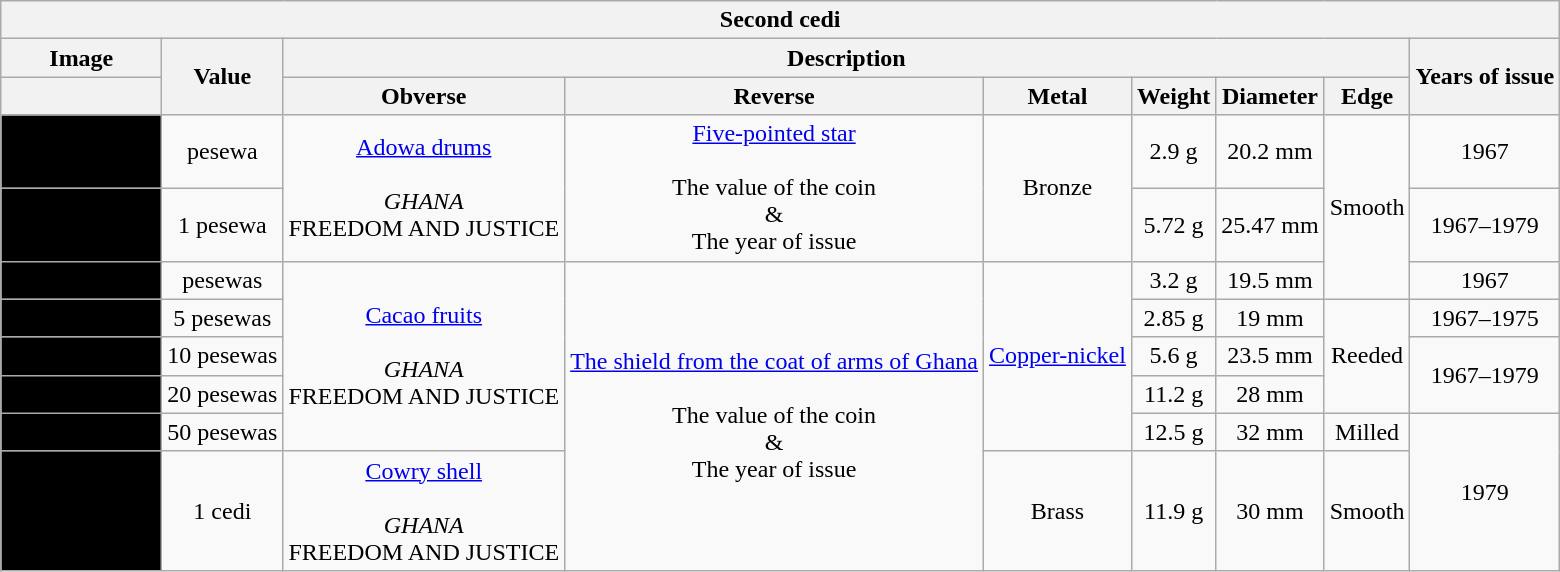<table class="wikitable" style="font-size: 90% style="width:100%; text-align: center">
<tr>
<th colspan=10>Second cedi<br></th>
</tr>
<tr>
<th rowspan=1>Image</th>
<th rowspan=2>Value</th>
<th colspan=6>Description</th>
<th rowspan=2>Years of issue</th>
</tr>
<tr>
<th></th>
<th>Obverse</th>
<th>Reverse</th>
<th>Metal</th>
<th>Weight</th>
<th>Diameter</th>
<th>Edge</th>
</tr>
<tr>
<td style="width:10px" align="center" bgcolor="#000000"></td>
<td align="center"> pesewa</td>
<td align="center" rowspan=2><a href='#'>Adowa drums</a><br><br><em>GHANA</em><br>FREEDOM AND JUSTICE</td>
<td align="center" rowspan=2><a href='#'>Five-pointed star</a><br><br>The value of the coin<br>&<br>The year of issue</td>
<td align="center" rowspan=2>Bronze</td>
<td align="center">2.9 g</td>
<td align="center">20.2 mm</td>
<td align="center" rowspan=3>Smooth</td>
<td align="center">1967</td>
</tr>
<tr>
<td style="width:100px" align="center" bgcolor="#000000"></td>
<td align="center">1 pesewa</td>
<td align="center">5.72 g</td>
<td align="center">25.47 mm</td>
<td align="center">1967–1979</td>
</tr>
<tr>
<td style="width:100px" align="center" bgcolor="#000000"></td>
<td align="center"> pesewas</td>
<td align="center" rowspan=5><a href='#'>Cacao fruits</a><br><br><em>GHANA</em><br>FREEDOM AND JUSTICE</td>
<td align="center" rowspan=6><a href='#'>The shield from the coat of arms of Ghana</a><br><br>The value of the coin<br>&<br>The year of issue</td>
<td align="center" rowspan=5><a href='#'>Copper-nickel</a></td>
<td align="center">3.2 g</td>
<td align="center">19.5 mm</td>
<td align="center">1967</td>
</tr>
<tr>
<td style="width:100px" align="center" bgcolor="#000000"></td>
<td align="center">5 pesewas</td>
<td align="center">2.85 g</td>
<td align="center">19 mm</td>
<td align="center" rowspan=3>Reeded</td>
<td align="center">1967–1975</td>
</tr>
<tr>
<td style="width:100px" align="center" bgcolor="#000000"></td>
<td align="center">10 pesewas</td>
<td align="center">5.6 g</td>
<td align="center">23.5 mm</td>
<td align="center" rowspan=2>1967–1979</td>
</tr>
<tr>
<td style="width:100px" align="center" bgcolor="#000000"></td>
<td align="center">20 pesewas</td>
<td align="center">11.2 g</td>
<td align="center">28 mm</td>
</tr>
<tr>
<td style="width:100px" align="center" bgcolor="#000000"></td>
<td align="center">50 pesewas</td>
<td align="center">12.5 g</td>
<td align="center">32 mm</td>
<td align="center">Milled</td>
<td align="center" rowspan=2>1979</td>
</tr>
<tr>
<td style="width:100px" align="center" bgcolor="#000000"></td>
<td align="center">1 cedi</td>
<td align="center"><a href='#'>Cowry shell</a> <br><br><em>GHANA</em><br>FREEDOM AND JUSTICE</td>
<td align="center">Brass</td>
<td align="center">11.9 g</td>
<td align="center">30 mm</td>
<td align="center">Smooth</td>
</tr>
</table>
